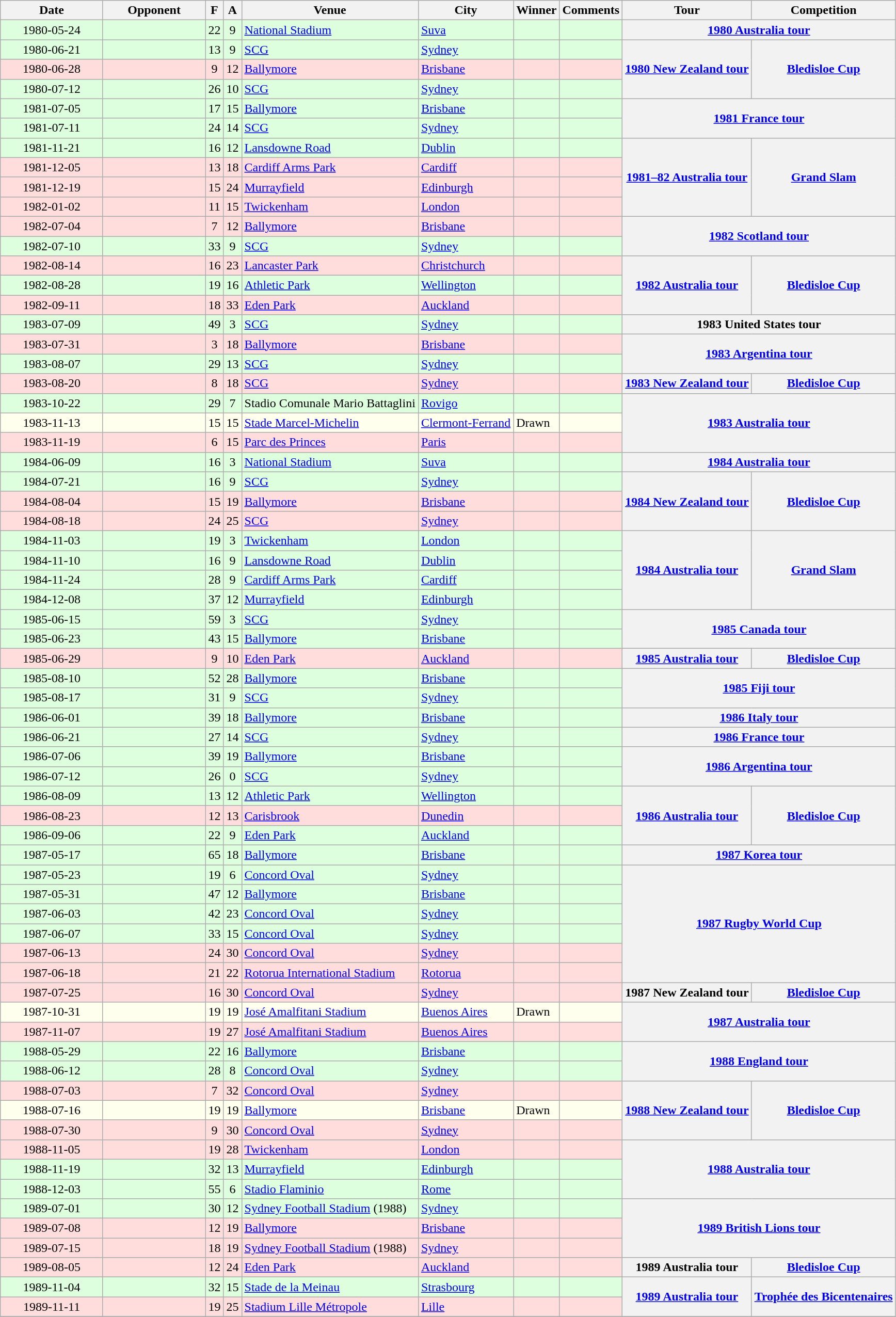<table class="wikitable sortable">
<tr>
<th width=125>Date</th>
<th width=125>Opponent</th>
<th>F</th>
<th>A</th>
<th>Venue</th>
<th>City</th>
<th>Winner</th>
<th>Comments</th>
<th>Tour</th>
<th>Competition</th>
</tr>
<tr bgcolor="#ddffdd">
<td align=center>1980-05-24</td>
<td></td>
<td align=center>22</td>
<td align=center>9</td>
<td><a href='#'>National Stadium</a></td>
<td> <a href='#'>Suva</a></td>
<td></td>
<td></td>
<th colspan=2 align=center><a href='#'>1980 Australia tour</a></th>
</tr>
<tr bgcolor="#ddffdd">
<td align=center>1980-06-21</td>
<td></td>
<td align=center>13</td>
<td align=center>9</td>
<td><a href='#'>SCG</a></td>
<td> <a href='#'>Sydney</a></td>
<td></td>
<td></td>
<th rowspan=3 align=center><a href='#'>1980 New Zealand tour</a></th>
<th rowspan=3 align=center><a href='#'>Bledisloe Cup</a><br></th>
</tr>
<tr bgcolor="#ffdddd">
<td align=center>1980-06-28</td>
<td></td>
<td align=center>9</td>
<td align=center>12</td>
<td><a href='#'>Ballymore</a></td>
<td> <a href='#'>Brisbane</a></td>
<td></td>
<td></td>
</tr>
<tr bgcolor="#ddffdd">
<td align=center>1980-07-12</td>
<td></td>
<td align=center>26</td>
<td align=center>10</td>
<td><a href='#'>SCG</a></td>
<td> <a href='#'>Sydney</a></td>
<td></td>
<td></td>
</tr>
<tr bgcolor="#ddffdd">
<td align=center>1981-07-05</td>
<td></td>
<td align=center>17</td>
<td align=center>15</td>
<td><a href='#'>Ballymore</a></td>
<td> <a href='#'>Brisbane</a></td>
<td></td>
<td></td>
<th colspan=2 rowspan=2 align=center><a href='#'>1981 France tour</a></th>
</tr>
<tr bgcolor="#ddffdd">
<td align=center>1981-07-11</td>
<td></td>
<td align=center>24</td>
<td align=center>14</td>
<td><a href='#'>SCG</a></td>
<td> <a href='#'>Sydney</a></td>
<td></td>
<td></td>
</tr>
<tr bgcolor="#ddffdd">
<td align=center>1981-11-21</td>
<td></td>
<td align=center>16</td>
<td align=center>12</td>
<td><a href='#'>Lansdowne Road</a></td>
<td> <a href='#'>Dublin</a></td>
<td></td>
<td></td>
<th rowspan=4 align=center><a href='#'>1981–82 Australia tour</a></th>
<th rowspan=4 align=center><a href='#'>Grand Slam</a></th>
</tr>
<tr bgcolor="#ffdddd">
<td align=center>1981-12-05</td>
<td></td>
<td align=center>13</td>
<td align=center>18</td>
<td><a href='#'>Cardiff Arms Park</a></td>
<td> <a href='#'>Cardiff</a></td>
<td></td>
<td></td>
</tr>
<tr bgcolor="#ffdddd">
<td align=center>1981-12-19</td>
<td></td>
<td align=center>15</td>
<td align=center>24</td>
<td><a href='#'>Murrayfield</a></td>
<td> <a href='#'>Edinburgh</a></td>
<td></td>
<td></td>
</tr>
<tr bgcolor="#ffdddd">
<td align=center>1982-01-02</td>
<td></td>
<td align=center>11</td>
<td align=center>15</td>
<td><a href='#'>Twickenham</a></td>
<td> <a href='#'>London</a></td>
<td></td>
<td></td>
</tr>
<tr bgcolor="#ffdddd">
<td align=center>1982-07-04</td>
<td></td>
<td align=center>7</td>
<td align=center>12</td>
<td><a href='#'>Ballymore</a></td>
<td> <a href='#'>Brisbane</a></td>
<td></td>
<td></td>
<th colspan=2 rowspan=2 align=center><a href='#'>1982 Scotland tour</a></th>
</tr>
<tr bgcolor="#ddffdd">
<td align=center>1982-07-10</td>
<td></td>
<td align=center>33</td>
<td align=center>9</td>
<td><a href='#'>SCG</a></td>
<td> <a href='#'>Sydney</a></td>
<td></td>
<td></td>
</tr>
<tr bgcolor="#ffdddd">
<td align=center>1982-08-14</td>
<td></td>
<td align=center>16</td>
<td align=center>23</td>
<td><a href='#'>Lancaster Park</a></td>
<td> <a href='#'>Christchurch</a></td>
<td></td>
<td></td>
<th rowspan=3 align=center><a href='#'>1982 Australia tour</a></th>
<th rowspan=3 align=center><a href='#'>Bledisloe Cup</a></th>
</tr>
<tr bgcolor="#ddffdd">
<td align=center>1982-08-28</td>
<td></td>
<td align=center>19</td>
<td align=center>16</td>
<td><a href='#'>Athletic Park</a></td>
<td> <a href='#'>Wellington</a></td>
<td></td>
<td></td>
</tr>
<tr bgcolor="#ffdddd">
<td align=center>1982-09-11</td>
<td></td>
<td align=center>18</td>
<td align=center>33</td>
<td><a href='#'>Eden Park</a></td>
<td> <a href='#'>Auckland</a></td>
<td></td>
<td></td>
</tr>
<tr bgcolor="#ddffdd">
<td align=center>1983-07-09</td>
<td></td>
<td align=center>49</td>
<td align=center>3</td>
<td><a href='#'>SCG</a></td>
<td> <a href='#'>Sydney</a></td>
<td></td>
<td></td>
<th colspan=2 align=center>1983 United States tour</th>
</tr>
<tr bgcolor="#ffdddd">
<td align=center>1983-07-31</td>
<td></td>
<td align=center>3</td>
<td align=center>18</td>
<td><a href='#'>Ballymore</a></td>
<td> <a href='#'>Brisbane</a></td>
<td></td>
<td></td>
<th colspan=2 rowspan=2 align=center><a href='#'>1983 Argentina tour</a></th>
</tr>
<tr bgcolor="#ddffdd">
<td align=center>1983-08-07</td>
<td></td>
<td align=center>29</td>
<td align=center>13</td>
<td><a href='#'>SCG</a></td>
<td> <a href='#'>Sydney</a></td>
<td></td>
<td></td>
</tr>
<tr bgcolor="#ffdddd">
<td align=center>1983-08-20</td>
<td></td>
<td align=center>8</td>
<td align=center>18</td>
<td><a href='#'>SCG</a></td>
<td> <a href='#'>Sydney</a></td>
<td></td>
<td></td>
<th><a href='#'>1983 New Zealand tour</a></th>
<th align=center><a href='#'>Bledisloe Cup</a></th>
</tr>
<tr bgcolor="#ddffdd">
<td align=center>1983-10-22</td>
<td></td>
<td align=center>29</td>
<td align=center>7</td>
<td>Stadio Comunale Mario Battaglini</td>
<td> <a href='#'>Rovigo</a></td>
<td></td>
<td></td>
<th colspan=3 rowspan=3 align=center><a href='#'>1983 Australia tour</a></th>
</tr>
<tr bgcolor="#FFFFEE">
<td align=center>1983-11-13</td>
<td></td>
<td align=center>15</td>
<td align=center>15</td>
<td><a href='#'>Stade Marcel-Michelin</a></td>
<td> <a href='#'>Clermont-Ferrand</a></td>
<td>Drawn</td>
<td></td>
</tr>
<tr bgcolor="#ffdddd">
<td align=center>1983-11-19</td>
<td></td>
<td align=center>6</td>
<td align=center>15</td>
<td><a href='#'>Parc des Princes</a></td>
<td> <a href='#'>Paris</a></td>
<td></td>
<td></td>
</tr>
<tr bgcolor="#ddffdd">
<td align=center>1984-06-09</td>
<td></td>
<td align=center>16</td>
<td align=center>3</td>
<td><a href='#'>National Stadium</a></td>
<td> <a href='#'>Suva</a></td>
<td></td>
<td></td>
<th colspan=2 align=center><a href='#'>1984 Australia tour</a></th>
</tr>
<tr bgcolor="#ddffdd">
<td align=center>1984-07-21</td>
<td></td>
<td align=center>16</td>
<td align=center>9</td>
<td><a href='#'>SCG</a></td>
<td> <a href='#'>Sydney</a></td>
<td></td>
<td></td>
<th rowspan=3 bgcolor="#ffdddd" align=center><a href='#'>1984 New Zealand tour</a></th>
<th rowspan=3 bgcolor="#ffdddd" align=center><a href='#'>Bledisloe Cup</a></th>
</tr>
<tr bgcolor="#ffdddd">
<td align=center>1984-08-04</td>
<td></td>
<td align=center>15</td>
<td align=center>19</td>
<td><a href='#'>Ballymore</a></td>
<td> <a href='#'>Brisbane</a></td>
<td></td>
<td></td>
</tr>
<tr bgcolor="#ffdddd">
<td align=center>1984-08-18</td>
<td></td>
<td align=center>24</td>
<td align=center>25</td>
<td><a href='#'>SCG</a></td>
<td> <a href='#'>Sydney</a></td>
<td></td>
<td></td>
</tr>
<tr bgcolor="#ddffdd">
<td align=center>1984-11-03</td>
<td></td>
<td align=center>19</td>
<td align=center>3</td>
<td><a href='#'>Twickenham</a></td>
<td> <a href='#'>London</a></td>
<td></td>
<td></td>
<th rowspan=4 align=center><a href='#'>1984 Australia tour</a></th>
<th rowspan=4 align=center><a href='#'>Grand Slam</a><br></th>
</tr>
<tr bgcolor="#ddffdd">
<td align=center>1984-11-10</td>
<td></td>
<td align=center>16</td>
<td align=center>9</td>
<td><a href='#'>Lansdowne Road</a></td>
<td> <a href='#'>Dublin</a></td>
<td></td>
<td></td>
</tr>
<tr bgcolor="#ddffdd">
<td align=center>1984-11-24</td>
<td></td>
<td align=center>28</td>
<td align=center>9</td>
<td><a href='#'>Cardiff Arms Park</a></td>
<td> <a href='#'>Cardiff</a></td>
<td></td>
<td></td>
</tr>
<tr bgcolor="#ddffdd">
<td align=center>1984-12-08</td>
<td></td>
<td align=center>37</td>
<td align=center>12</td>
<td><a href='#'>Murrayfield</a></td>
<td> <a href='#'>Edinburgh</a></td>
<td></td>
<td></td>
</tr>
<tr bgcolor="#ddffdd">
<td align=center>1985-06-15</td>
<td></td>
<td align=center>59</td>
<td align=center>3</td>
<td><a href='#'>SCG</a></td>
<td> <a href='#'>Sydney</a></td>
<td></td>
<td></td>
<th colspan=2 rowspan=2 align=center><a href='#'>1985 Canada tour</a></th>
</tr>
<tr bgcolor="#ddffdd">
<td align=center>1985-06-23</td>
<td></td>
<td align=center>43</td>
<td align=center>15</td>
<td><a href='#'>Ballymore</a></td>
<td> <a href='#'>Brisbane</a></td>
<td></td>
<td></td>
</tr>
<tr bgcolor="#ffdddd">
<td align=center>1985-06-29</td>
<td></td>
<td align=center>9</td>
<td align=center>10</td>
<td><a href='#'>Eden Park</a></td>
<td> <a href='#'>Auckland</a></td>
<td></td>
<td></td>
<th><a href='#'>1985 Australia tour</a></th>
<th align=center><a href='#'>Bledisloe Cup</a></th>
</tr>
<tr bgcolor="#ddffdd">
<td align=center>1985-08-10</td>
<td></td>
<td align=center>52</td>
<td align=center>28</td>
<td><a href='#'>Ballymore</a></td>
<td> <a href='#'>Brisbane</a></td>
<td></td>
<td></td>
<th colspan=2 rowspan=2 align=center><a href='#'>1985 Fiji tour</a></th>
</tr>
<tr bgcolor="#ddffdd">
<td align=center>1985-08-17</td>
<td></td>
<td align=center>31</td>
<td align=center>9</td>
<td><a href='#'>SCG</a></td>
<td> <a href='#'>Sydney</a></td>
<td></td>
<td></td>
</tr>
<tr bgcolor="#ddffdd">
<td align=center>1986-06-01</td>
<td></td>
<td align=center>39</td>
<td align=center>18</td>
<td><a href='#'>Ballymore</a></td>
<td> <a href='#'>Brisbane</a></td>
<td></td>
<td></td>
<th colspan=2 align=center><a href='#'>1986 Italy tour</a></th>
</tr>
<tr bgcolor="#ddffdd">
<td align=center>1986-06-21</td>
<td></td>
<td align=center>27</td>
<td align=center>14</td>
<td><a href='#'>SCG</a></td>
<td> <a href='#'>Sydney</a></td>
<td></td>
<td></td>
<th colspan=2 align=center><a href='#'>1986 France tour</a></th>
</tr>
<tr bgcolor="#ddffdd">
<td align=center>1986-07-06</td>
<td></td>
<td align=center>39</td>
<td align=center>19</td>
<td><a href='#'>Ballymore</a></td>
<td> <a href='#'>Brisbane</a></td>
<td></td>
<td></td>
<th colspan=2 rowspan=2 align=center><a href='#'>1986 Argentina tour</a></th>
</tr>
<tr bgcolor="#ddffdd">
<td align=center>1986-07-12</td>
<td></td>
<td align=center>26</td>
<td align=center>0</td>
<td><a href='#'>SCG</a></td>
<td> <a href='#'>Sydney</a></td>
<td></td>
<td></td>
</tr>
<tr bgcolor="#ddffdd">
<td align=center>1986-08-09</td>
<td></td>
<td align=center>13</td>
<td align=center>12</td>
<td><a href='#'>Athletic Park</a></td>
<td> <a href='#'>Wellington</a></td>
<td></td>
<td></td>
<th rowspan=3 align=center><a href='#'>1986 Australia tour</a></th>
<th rowspan=3 align=center><a href='#'>Bledisloe Cup</a><br></th>
</tr>
<tr bgcolor="#ffdddd">
<td align=center>1986-08-23</td>
<td></td>
<td align=center>12</td>
<td align=center>13</td>
<td><a href='#'>Carisbrook</a></td>
<td> <a href='#'>Dunedin</a></td>
<td></td>
<td></td>
</tr>
<tr bgcolor="#ddffdd">
<td align=center>1986-09-06</td>
<td></td>
<td align=center>22</td>
<td align=center>9</td>
<td><a href='#'>Eden Park</a></td>
<td> <a href='#'>Auckland</a></td>
<td></td>
<td></td>
</tr>
<tr bgcolor="#ddffdd">
<td align=center>1987-05-17</td>
<td></td>
<td align=center>65</td>
<td align=center>18</td>
<td><a href='#'>Ballymore</a></td>
<td> <a href='#'>Brisbane</a></td>
<td></td>
<td></td>
<th colspan=2 align=center><a href='#'>1987 Korea tour</a></th>
</tr>
<tr bgcolor="#ddffdd">
<td align=center>1987-05-23</td>
<td></td>
<td align=center>19</td>
<td align=center>6</td>
<td><a href='#'>Concord Oval</a></td>
<td> <a href='#'>Sydney</a></td>
<td></td>
<td></td>
<th colspan=2 rowspan=6 align=center><a href='#'>1987 Rugby World Cup</a></th>
</tr>
<tr bgcolor="#ddffdd">
<td align=center>1987-05-31</td>
<td></td>
<td align=center>47</td>
<td align=center>12</td>
<td><a href='#'>Ballymore</a></td>
<td> <a href='#'>Brisbane</a></td>
<td></td>
<td></td>
</tr>
<tr bgcolor="#ddffdd">
<td align=center>1987-06-03</td>
<td></td>
<td align=center>42</td>
<td align=center>23</td>
<td><a href='#'>Concord Oval</a></td>
<td> <a href='#'>Sydney</a></td>
<td></td>
<td></td>
</tr>
<tr bgcolor="#ddffdd">
<td align=center>1987-06-07</td>
<td></td>
<td align=center>33</td>
<td align=center>15</td>
<td><a href='#'>Concord Oval</a></td>
<td> <a href='#'>Sydney</a></td>
<td></td>
<td></td>
</tr>
<tr bgcolor="#ffdddd">
<td align=center>1987-06-13</td>
<td></td>
<td align=center>24</td>
<td align=center>30</td>
<td><a href='#'>Concord Oval</a></td>
<td> <a href='#'>Sydney</a></td>
<td></td>
<td></td>
</tr>
<tr bgcolor="#ffdddd">
<td align=center>1987-06-18</td>
<td></td>
<td align=center>21</td>
<td align=center>22</td>
<td><a href='#'>Rotorua International Stadium</a></td>
<td> <a href='#'>Rotorua</a></td>
<td></td>
<td></td>
</tr>
<tr bgcolor="#ffdddd">
<td align=center>1987-07-25</td>
<td></td>
<td align=center>16</td>
<td align=center>30</td>
<td><a href='#'>Concord Oval</a></td>
<td> <a href='#'>Sydney</a></td>
<td></td>
<td></td>
<th align=center>1987 New Zealand tour</th>
<th align=center><a href='#'>Bledisloe Cup</a></th>
</tr>
<tr bgcolor="#FFFFEE">
<td align=center>1987-10-31</td>
<td></td>
<td align=center>19</td>
<td align=center>19</td>
<td><a href='#'>José Amalfitani Stadium</a></td>
<td> <a href='#'>Buenos Aires</a></td>
<td>Drawn</td>
<td></td>
<th colspan=2 rowspan=2 align=center><a href='#'>1987 Australia tour</a></th>
</tr>
<tr bgcolor="#ffdddd">
<td align=center>1987-11-07</td>
<td></td>
<td align=center>19</td>
<td align=center>27</td>
<td><a href='#'>José Amalfitani Stadium</a></td>
<td> <a href='#'>Buenos Aires</a></td>
<td></td>
<td></td>
</tr>
<tr bgcolor="#ddffdd">
<td align=center>1988-05-29</td>
<td></td>
<td align=center>22</td>
<td align=center>16</td>
<td><a href='#'>Ballymore</a></td>
<td> <a href='#'>Brisbane</a></td>
<td></td>
<td></td>
<th colspan=2 rowspan=2 align=center><a href='#'>1988 England tour</a></th>
</tr>
<tr bgcolor="#ddffdd">
<td align=center>1988-06-12</td>
<td></td>
<td align=center>28</td>
<td align=center>8</td>
<td><a href='#'>Concord Oval</a></td>
<td> <a href='#'>Sydney</a></td>
<td></td>
<td></td>
</tr>
<tr bgcolor="#ffdddd">
<td align=center>1988-07-03</td>
<td></td>
<td align=center>7</td>
<td align=center>32</td>
<td><a href='#'>Concord Oval</a></td>
<td> <a href='#'>Sydney</a></td>
<td></td>
<td></td>
<th rowspan=3 align=center><a href='#'>1988 New Zealand tour</a></th>
<th rowspan=3 align=center><a href='#'>Bledisloe Cup</a></th>
</tr>
<tr bgcolor="#FFFFEE">
<td align=center>1988-07-16</td>
<td></td>
<td align=center>19</td>
<td align=center>19</td>
<td><a href='#'>Ballymore</a></td>
<td> <a href='#'>Brisbane</a></td>
<td>Drawn</td>
<td></td>
</tr>
<tr bgcolor="#ffdddd">
<td align=center>1988-07-30</td>
<td></td>
<td align=center>9</td>
<td align=center>30</td>
<td><a href='#'>Concord Oval</a></td>
<td> <a href='#'>Sydney</a></td>
<td></td>
<td></td>
</tr>
<tr bgcolor="#ffdddd">
<td align=center>1988-11-05</td>
<td></td>
<td align=center>19</td>
<td align=center>28</td>
<td><a href='#'>Twickenham</a></td>
<td> <a href='#'>London</a></td>
<td></td>
<td></td>
<th colspan=2 rowspan=3 align=center><a href='#'>1988 Australia tour</a></th>
</tr>
<tr bgcolor="#ddffdd">
<td align=center>1988-11-19</td>
<td></td>
<td align=center>32</td>
<td align=center>13</td>
<td><a href='#'>Murrayfield</a></td>
<td> <a href='#'>Edinburgh</a></td>
<td></td>
<td></td>
</tr>
<tr bgcolor="#ddffdd">
<td align=center>1988-12-03</td>
<td></td>
<td align=center>55</td>
<td align=center>6</td>
<td><a href='#'>Stadio Flaminio</a></td>
<td> <a href='#'>Rome</a></td>
<td></td>
<td></td>
</tr>
<tr bgcolor="#ddffdd">
<td align=center>1989-07-01</td>
<td></td>
<td align=center>30</td>
<td align=center>12</td>
<td><a href='#'>Sydney Football Stadium</a> (1988)</td>
<td> <a href='#'>Sydney</a></td>
<td></td>
<td></td>
<th colspan=2 rowspan=3 align=center><a href='#'>1989 British Lions tour</a></th>
</tr>
<tr bgcolor="#ffdddd">
<td align=center>1989-07-08</td>
<td></td>
<td align=center>12</td>
<td align=center>19</td>
<td><a href='#'>Ballymore</a></td>
<td> <a href='#'>Brisbane</a></td>
<td></td>
<td></td>
</tr>
<tr bgcolor="#ffdddd">
<td align=center>1989-07-15</td>
<td></td>
<td align=center>18</td>
<td align=center>19</td>
<td><a href='#'>Sydney Football Stadium</a> (1988)</td>
<td> <a href='#'>Sydney</a></td>
<td></td>
<td></td>
</tr>
<tr bgcolor="#ffdddd">
<td align=center>1989-08-05</td>
<td></td>
<td align=center>12</td>
<td align=center>24</td>
<td><a href='#'>Eden Park</a></td>
<td> <a href='#'>Auckland</a></td>
<td></td>
<td></td>
<th align=center>1989 Australia tour</th>
<th align=center><a href='#'>Bledisloe Cup</a></th>
</tr>
<tr bgcolor="#ddffdd">
<td align=center>1989-11-04</td>
<td></td>
<td align=center>32</td>
<td align=center>15</td>
<td><a href='#'>Stade de la Meinau</a></td>
<td> <a href='#'>Strasbourg</a></td>
<td></td>
<td></td>
<th rowspan=2 align=center><a href='#'>1989 Australia tour</a></th>
<th rowspan=2 align=center><a href='#'>Trophée des Bicentenaires</a></th>
</tr>
<tr bgcolor="#ffdddd">
<td align=center>1989-11-11</td>
<td></td>
<td align=center>19</td>
<td align=center>25</td>
<td><a href='#'>Stadium Lille Métropole</a></td>
<td> <a href='#'>Lille</a></td>
<td></td>
<td></td>
</tr>
<tr>
</tr>
</table>
